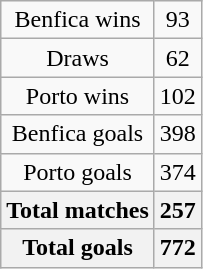<table class="wikitable" style="text-align:center">
<tr>
<td>Benfica wins</td>
<td>93</td>
</tr>
<tr>
<td>Draws</td>
<td>62</td>
</tr>
<tr>
<td>Porto wins</td>
<td>102</td>
</tr>
<tr>
<td>Benfica goals</td>
<td>398</td>
</tr>
<tr>
<td>Porto goals</td>
<td>374</td>
</tr>
<tr>
<th><strong>Total matches</strong></th>
<th><strong>257</strong></th>
</tr>
<tr>
<th><strong>Total goals</strong></th>
<th><strong>772</strong></th>
</tr>
</table>
